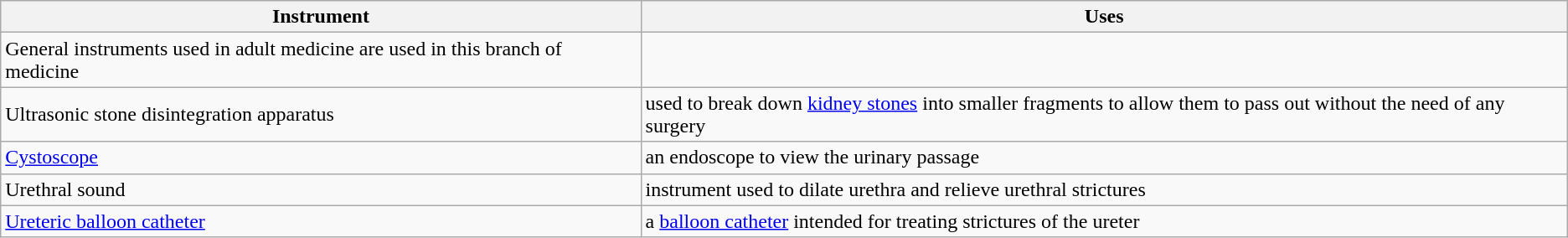<table class="wikitable">
<tr>
<th>Instrument</th>
<th>Uses</th>
</tr>
<tr>
<td>General instruments used in adult medicine are used in this branch of medicine</td>
<td></td>
</tr>
<tr>
<td>Ultrasonic stone disintegration apparatus</td>
<td>used to break down <a href='#'>kidney stones</a> into smaller fragments to allow them to pass out without the need of any surgery</td>
</tr>
<tr>
<td><a href='#'>Cystoscope</a></td>
<td>an endoscope to view the urinary passage</td>
</tr>
<tr Ureteroscope ll a semirigid or flexible endoscope used to visualize the ureter and renal collecting system for diagnosis or treatment.>
<td>Urethral sound</td>
<td>instrument used to dilate urethra and relieve urethral strictures</td>
</tr>
<tr Holmium laser II a special laser used to fragment urinary stones or vaporize tissue in the urinary tract.>
<td><a href='#'>Ureteric balloon catheter</a></td>
<td>a <a href='#'>balloon catheter</a> intended for treating strictures of the ureter</td>
</tr>
</table>
